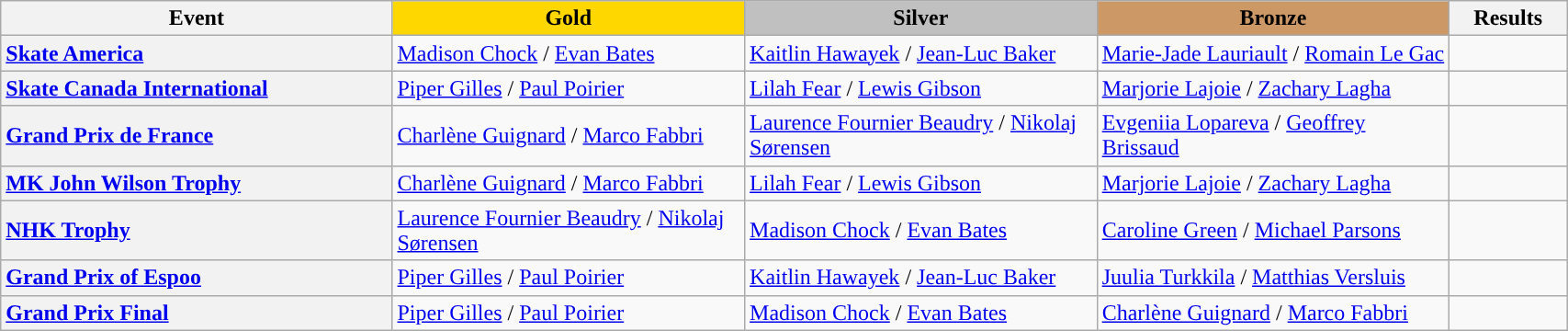<table class="wikitable unsortable" style="text-align:left; width:90%;">
<tr>
<th scope="col" style="text-align:center; width:25%;">Event</th>
<td scope="col" style="text-align:center; width:22.5%; background:gold"><strong>Gold</strong></td>
<td scope="col" style="text-align:center; width:22.5%; background:silver"><strong>Silver</strong></td>
<td scope="col" style="text-align:center; width:22.5%; background:#c96"><strong>Bronze</strong></td>
<th scope="col" style="text-align:center; width:7.5%;">Results</th>
</tr>
<tr>
<th scope="row" style="text-align:left"> <a href='#'>Skate America</a></th>
<td> <a href='#'>Madison Chock</a> / <a href='#'>Evan Bates</a></td>
<td> <a href='#'>Kaitlin Hawayek</a> / <a href='#'>Jean-Luc Baker</a></td>
<td> <a href='#'>Marie-Jade Lauriault</a> / <a href='#'>Romain Le Gac</a></td>
<td></td>
</tr>
<tr>
<th scope="row" style="text-align:left"> <a href='#'>Skate Canada International</a></th>
<td> <a href='#'>Piper Gilles</a> / <a href='#'>Paul Poirier</a></td>
<td> <a href='#'>Lilah Fear</a> / <a href='#'>Lewis Gibson</a></td>
<td> <a href='#'>Marjorie Lajoie</a> / <a href='#'>Zachary Lagha</a></td>
<td></td>
</tr>
<tr>
<th scope="row" style="text-align:left"> <a href='#'>Grand Prix de France</a></th>
<td> <a href='#'>Charlène Guignard</a> / <a href='#'>Marco Fabbri</a></td>
<td> <a href='#'>Laurence Fournier Beaudry</a> / <a href='#'>Nikolaj Sørensen</a></td>
<td> <a href='#'>Evgeniia Lopareva</a> / <a href='#'>Geoffrey Brissaud</a></td>
<td></td>
</tr>
<tr>
<th scope="row" style="text-align:left"> <a href='#'>MK John Wilson Trophy</a></th>
<td> <a href='#'>Charlène Guignard</a> / <a href='#'>Marco Fabbri</a></td>
<td> <a href='#'>Lilah Fear</a> / <a href='#'>Lewis Gibson</a></td>
<td> <a href='#'>Marjorie Lajoie</a> / <a href='#'>Zachary Lagha</a></td>
<td></td>
</tr>
<tr>
<th scope="row" style="text-align:left"> <a href='#'>NHK Trophy</a></th>
<td> <a href='#'>Laurence Fournier Beaudry</a> / <a href='#'>Nikolaj Sørensen</a></td>
<td> <a href='#'>Madison Chock</a> / <a href='#'>Evan Bates</a></td>
<td> <a href='#'>Caroline Green</a> / <a href='#'>Michael Parsons</a></td>
<td></td>
</tr>
<tr>
<th scope="row" style="text-align:left"> <a href='#'>Grand Prix of Espoo</a></th>
<td> <a href='#'>Piper Gilles</a> / <a href='#'>Paul Poirier</a></td>
<td> <a href='#'>Kaitlin Hawayek</a> / <a href='#'>Jean-Luc Baker</a></td>
<td> <a href='#'>Juulia Turkkila</a> / <a href='#'>Matthias Versluis</a></td>
<td></td>
</tr>
<tr>
<th scope="row" style="text-align:left"> <a href='#'>Grand Prix Final</a></th>
<td> <a href='#'>Piper Gilles</a> / <a href='#'>Paul Poirier</a></td>
<td> <a href='#'>Madison Chock</a> / <a href='#'>Evan Bates</a></td>
<td> <a href='#'>Charlène Guignard</a> / <a href='#'>Marco Fabbri</a></td>
<td></td>
</tr>
</table>
